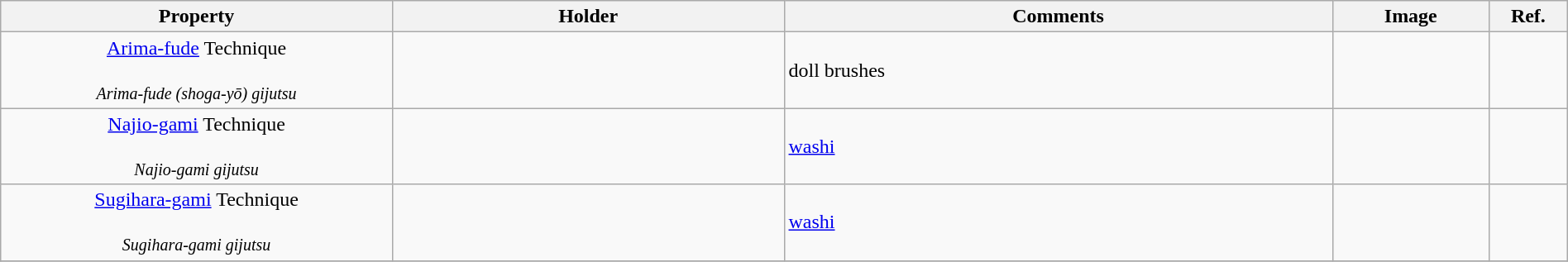<table class="wikitable sortable"  style="width:100%;">
<tr>
<th width="25%" align="left">Property</th>
<th width="25%" align="left">Holder</th>
<th width="35%" align="left" class="unsortable">Comments</th>
<th width="10%" align="left" class="unsortable">Image</th>
<th width="5%" align="left" class="unsortable">Ref.</th>
</tr>
<tr>
<td align="center"><a href='#'>Arima-fude</a> Technique<br><br><small><em>Arima-fude (shoga-yō) gijutsu</em></small></td>
<td></td>
<td>doll brushes</td>
<td></td>
<td></td>
</tr>
<tr>
<td align="center"><a href='#'>Najio-gami</a> Technique<br><br><small><em>Najio-gami gijutsu</em></small></td>
<td></td>
<td><a href='#'>washi</a></td>
<td></td>
<td></td>
</tr>
<tr>
<td align="center"><a href='#'>Sugihara-gami</a> Technique<br><br><small><em>Sugihara-gami gijutsu</em></small></td>
<td></td>
<td><a href='#'>washi</a></td>
<td></td>
<td></td>
</tr>
<tr>
</tr>
</table>
